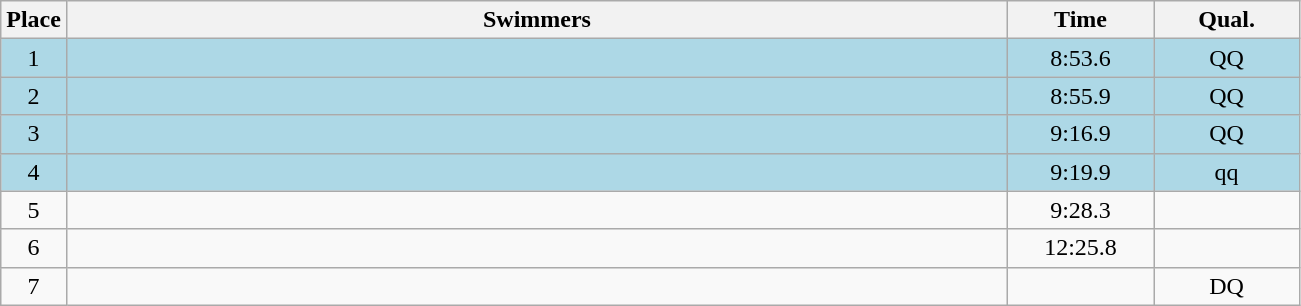<table class=wikitable style="text-align:center">
<tr>
<th>Place</th>
<th width=620>Swimmers</th>
<th width=90>Time</th>
<th width=90>Qual.</th>
</tr>
<tr bgcolor=lightblue>
<td>1</td>
<td align=left></td>
<td>8:53.6</td>
<td>QQ</td>
</tr>
<tr bgcolor=lightblue>
<td>2</td>
<td align=left></td>
<td>8:55.9</td>
<td>QQ</td>
</tr>
<tr bgcolor=lightblue>
<td>3</td>
<td align=left></td>
<td>9:16.9</td>
<td>QQ</td>
</tr>
<tr bgcolor=lightblue>
<td>4</td>
<td align=left></td>
<td>9:19.9</td>
<td>qq</td>
</tr>
<tr>
<td>5</td>
<td align=left></td>
<td>9:28.3</td>
<td></td>
</tr>
<tr>
<td>6</td>
<td align=left></td>
<td>12:25.8</td>
<td></td>
</tr>
<tr>
<td>7</td>
<td align=left></td>
<td></td>
<td>DQ</td>
</tr>
</table>
